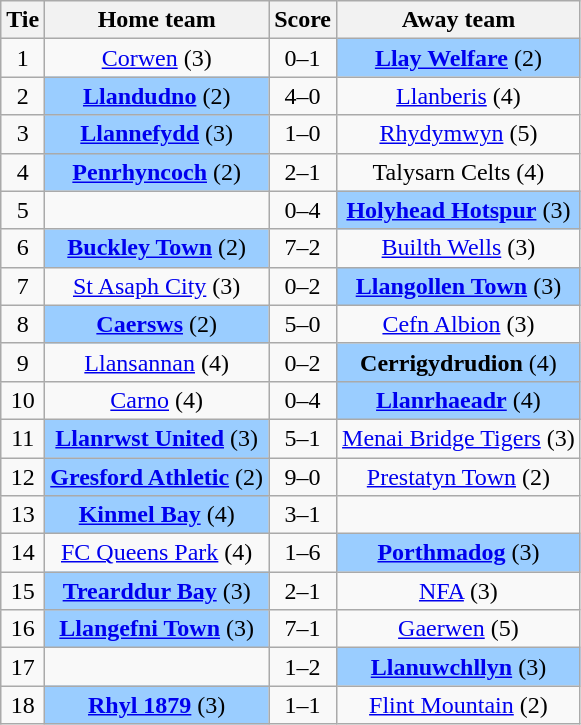<table class="wikitable" style="text-align:center">
<tr>
<th>Tie</th>
<th>Home team</th>
<th>Score</th>
<th>Away team</th>
</tr>
<tr>
<td>1</td>
<td><a href='#'>Corwen</a> (3)</td>
<td>0–1</td>
<td style="background:#9acdff;"><strong><a href='#'>Llay Welfare</a></strong> (2)</td>
</tr>
<tr>
<td>2</td>
<td style="background:#9acdff;"><strong><a href='#'>Llandudno</a></strong> (2)</td>
<td>4–0</td>
<td><a href='#'>Llanberis</a> (4)</td>
</tr>
<tr>
<td>3</td>
<td style="background:#9acdff;"><strong><a href='#'>Llannefydd</a></strong> (3)</td>
<td>1–0</td>
<td><a href='#'>Rhydymwyn</a> (5)</td>
</tr>
<tr>
<td>4</td>
<td style="background:#9acdff;"><strong><a href='#'>Penrhyncoch</a></strong> (2)</td>
<td>2–1</td>
<td>Talysarn Celts (4)</td>
</tr>
<tr>
<td>5</td>
<td></td>
<td>0–4</td>
<td style="background:#9acdff;"><strong><a href='#'>Holyhead Hotspur</a></strong> (3)</td>
</tr>
<tr>
<td>6</td>
<td style="background:#9acdff;"><strong><a href='#'>Buckley Town</a></strong> (2)</td>
<td>7–2</td>
<td><a href='#'>Builth Wells</a> (3)</td>
</tr>
<tr>
<td>7</td>
<td><a href='#'>St Asaph City</a> (3)</td>
<td>0–2</td>
<td style="background:#9acdff;"><strong><a href='#'>Llangollen Town</a></strong> (3)</td>
</tr>
<tr>
<td>8</td>
<td style="background:#9acdff;"><strong><a href='#'>Caersws</a></strong> (2)</td>
<td>5–0</td>
<td><a href='#'>Cefn Albion</a> (3)</td>
</tr>
<tr>
<td>9</td>
<td><a href='#'>Llansannan</a> (4)</td>
<td>0–2</td>
<td style="background:#9acdff;"><strong>Cerrigydrudion</strong> (4)</td>
</tr>
<tr>
<td>10</td>
<td><a href='#'>Carno</a> (4)</td>
<td>0–4</td>
<td style="background:#9acdff;"><strong><a href='#'>Llanrhaeadr</a></strong> (4)</td>
</tr>
<tr>
<td>11</td>
<td style="background:#9acdff;"><strong><a href='#'>Llanrwst United</a></strong> (3)</td>
<td>5–1</td>
<td><a href='#'>Menai Bridge Tigers</a> (3)</td>
</tr>
<tr>
<td>12</td>
<td style="background:#9acdff;"><strong><a href='#'>Gresford Athletic</a></strong> (2)</td>
<td>9–0</td>
<td><a href='#'>Prestatyn Town</a> (2)</td>
</tr>
<tr>
<td>13</td>
<td style="background:#9acdff;"><strong><a href='#'>Kinmel Bay</a></strong> (4)</td>
<td>3–1</td>
<td></td>
</tr>
<tr>
<td>14</td>
<td><a href='#'>FC Queens Park</a> (4)</td>
<td>1–6</td>
<td style="background:#9acdff;"><strong><a href='#'>Porthmadog</a></strong> (3)</td>
</tr>
<tr>
<td>15</td>
<td style="background:#9acdff;"><strong><a href='#'>Trearddur Bay</a></strong> (3)</td>
<td>2–1</td>
<td><a href='#'>NFA</a> (3)</td>
</tr>
<tr>
<td>16</td>
<td style="background:#9acdff;"><strong><a href='#'>Llangefni Town</a></strong> (3)</td>
<td>7–1</td>
<td><a href='#'>Gaerwen</a> (5)</td>
</tr>
<tr>
<td>17</td>
<td></td>
<td>1–2</td>
<td style="background:#9acdff;"><strong><a href='#'>Llanuwchllyn</a></strong> (3)</td>
</tr>
<tr>
<td>18</td>
<td style="background:#9acdff;"><strong><a href='#'>Rhyl 1879</a></strong> (3)</td>
<td>1–1 </td>
<td><a href='#'>Flint Mountain</a> (2)</td>
</tr>
</table>
